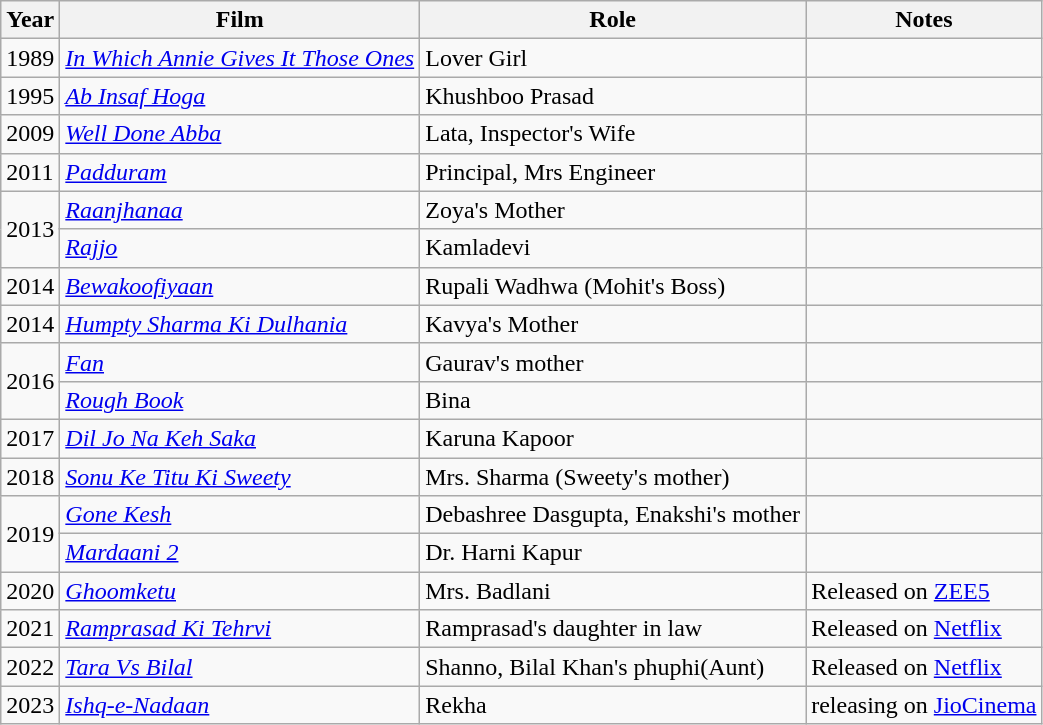<table class= wikitable sortable>
<tr>
<th>Year</th>
<th>Film</th>
<th>Role</th>
<th>Notes</th>
</tr>
<tr>
<td>1989</td>
<td><em><a href='#'>In Which Annie Gives It Those Ones</a></em></td>
<td>Lover Girl</td>
<td></td>
</tr>
<tr>
<td>1995</td>
<td><em><a href='#'>Ab Insaf Hoga</a></em></td>
<td>Khushboo Prasad</td>
<td></td>
</tr>
<tr>
<td>2009</td>
<td><em><a href='#'>Well Done Abba</a></em></td>
<td>Lata, Inspector's Wife</td>
<td></td>
</tr>
<tr>
<td>2011</td>
<td><em><a href='#'>Padduram</a></em></td>
<td>Principal, Mrs Engineer</td>
<td></td>
</tr>
<tr>
<td rowspan=2>2013</td>
<td><em><a href='#'>Raanjhanaa</a></em></td>
<td>Zoya's Mother</td>
<td></td>
</tr>
<tr>
<td><em><a href='#'>Rajjo</a></em></td>
<td>Kamladevi</td>
<td></td>
</tr>
<tr>
<td>2014</td>
<td><em><a href='#'>Bewakoofiyaan</a></em></td>
<td>Rupali Wadhwa (Mohit's Boss)</td>
<td></td>
</tr>
<tr>
<td>2014</td>
<td><em><a href='#'>Humpty Sharma Ki Dulhania </a></em></td>
<td>Kavya's Mother</td>
<td></td>
</tr>
<tr>
<td rowspan=2>2016</td>
<td><em><a href='#'>Fan</a></em></td>
<td>Gaurav's mother</td>
<td></td>
</tr>
<tr>
<td><em><a href='#'>Rough Book</a></em></td>
<td>Bina</td>
<td></td>
</tr>
<tr>
<td>2017</td>
<td><em><a href='#'>Dil Jo Na Keh Saka</a></em></td>
<td>Karuna Kapoor</td>
<td></td>
</tr>
<tr>
<td>2018</td>
<td><em><a href='#'>Sonu Ke Titu Ki Sweety</a></em></td>
<td>Mrs. Sharma (Sweety's mother)</td>
<td></td>
</tr>
<tr>
<td rowspan="2">2019</td>
<td><em><a href='#'>Gone Kesh</a></em></td>
<td>Debashree Dasgupta, Enakshi's mother</td>
<td></td>
</tr>
<tr>
<td><em><a href='#'>Mardaani 2</a></em></td>
<td>Dr. Harni Kapur</td>
<td></td>
</tr>
<tr>
<td>2020</td>
<td><em><a href='#'>Ghoomketu</a></em></td>
<td>Mrs. Badlani</td>
<td>Released on <a href='#'>ZEE5</a></td>
</tr>
<tr>
<td>2021</td>
<td><em><a href='#'>Ramprasad Ki Tehrvi</a></em></td>
<td>Ramprasad's daughter in law</td>
<td>Released on <a href='#'>Netflix</a></td>
</tr>
<tr>
<td>2022</td>
<td><em><a href='#'>Tara Vs Bilal</a></em></td>
<td>Shanno, Bilal Khan's phuphi(Aunt)</td>
<td>Released on <a href='#'>Netflix</a></td>
</tr>
<tr>
<td>2023</td>
<td><em><a href='#'>Ishq-e-Nadaan</a></em></td>
<td>Rekha</td>
<td>releasing on <a href='#'>JioCinema</a></td>
</tr>
</table>
